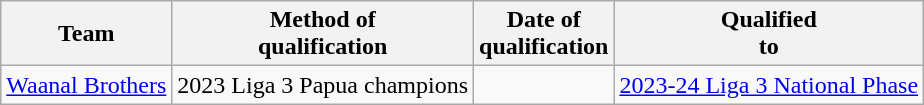<table class="wikitable sortable" style="text-align: left;">
<tr>
<th>Team</th>
<th>Method of <br> qualification</th>
<th>Date of <br> qualification</th>
<th>Qualified <br> to<br></th>
</tr>
<tr>
<td><a href='#'>Waanal Brothers</a></td>
<td {{Sort>2023 Liga 3 Papua champions</td>
<td></td>
<td><a href='#'>2023-24 Liga 3 National Phase</a></td>
</tr>
</table>
